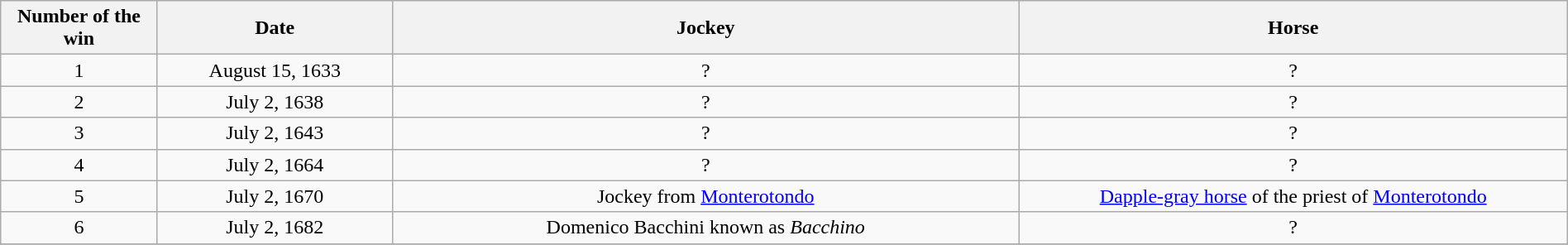<table class="wikitable" style="text-align: center; width: 100%; ">
<tr>
<th width="10%">Number of the win</th>
<th width="15%">Date</th>
<th width="40%">Jockey</th>
<th width="35%">Horse</th>
</tr>
<tr>
<td>1</td>
<td>August 15, 1633</td>
<td>?</td>
<td>?</td>
</tr>
<tr>
<td>2</td>
<td>July 2, 1638</td>
<td>?</td>
<td>?</td>
</tr>
<tr>
<td>3</td>
<td>July 2, 1643</td>
<td>?</td>
<td>?</td>
</tr>
<tr>
<td>4</td>
<td>July 2, 1664</td>
<td>?</td>
<td>?</td>
</tr>
<tr>
<td>5</td>
<td>July 2, 1670</td>
<td>Jockey from <a href='#'>Monterotondo</a></td>
<td><a href='#'>Dapple-gray horse</a> of the priest of <a href='#'>Monterotondo</a></td>
</tr>
<tr>
<td>6</td>
<td>July 2, 1682</td>
<td>Domenico Bacchini known as <em>Bacchino</em></td>
<td>?</td>
</tr>
<tr>
</tr>
</table>
